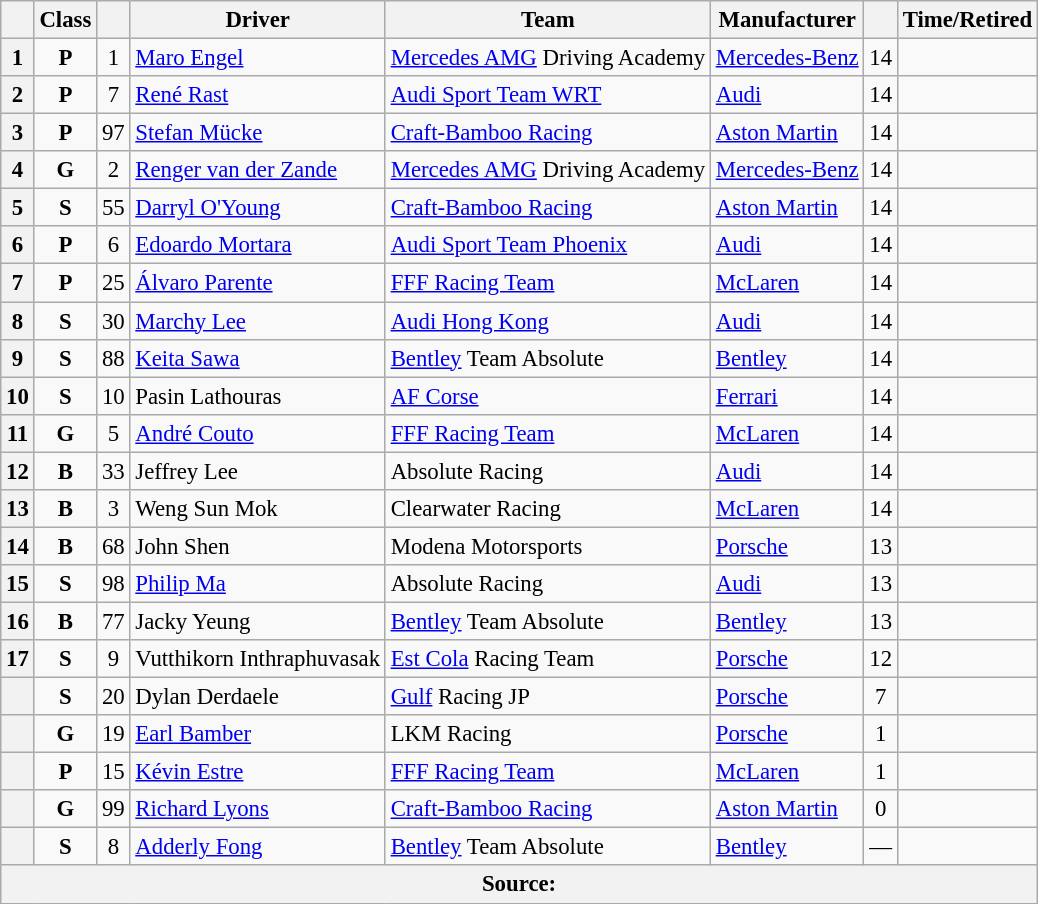<table class="wikitable sortable" style="font-size: 95%;">
<tr>
<th scope="col"></th>
<th scope="col">Class</th>
<th scope="col"></th>
<th scope="col">Driver</th>
<th scope="col">Team</th>
<th scope="col">Manufacturer</th>
<th scope="col"></th>
<th scope="col">Time/Retired</th>
</tr>
<tr>
<th scope="row">1</th>
<td align=center><strong><span>P</span></strong></td>
<td align="center">1</td>
<td data-sort-value="ENG"> <a href='#'>Maro Engel</a></td>
<td data-sort-value="MER"> <a href='#'>Mercedes AMG</a> Driving Academy</td>
<td><a href='#'>Mercedes-Benz</a></td>
<td align=center>14</td>
<td></td>
</tr>
<tr>
<th scope="row">2</th>
<td align=center><strong><span>P</span></strong></td>
<td align="center">7</td>
<td data-sort-value="RAS"> <a href='#'>René Rast</a></td>
<td data-sort-value="AUD3"> <a href='#'>Audi Sport Team WRT</a></td>
<td><a href='#'>Audi</a></td>
<td align=center>14</td>
<td></td>
</tr>
<tr>
<th scope="row">3</th>
<td align=center><strong><span>P</span></strong></td>
<td align="center">97</td>
<td data-sort-value="MUC"> <a href='#'>Stefan Mücke</a></td>
<td data-sort-value="CRA"> <a href='#'>Craft-Bamboo Racing</a></td>
<td><a href='#'>Aston Martin</a></td>
<td align=center>14</td>
<td></td>
</tr>
<tr>
<th scope="row">4</th>
<td align=center><strong><span>G</span></strong></td>
<td align="center">2</td>
<td data-sort-value="VDZ"> <a href='#'>Renger van der Zande</a></td>
<td data-sort-value="MER"> <a href='#'>Mercedes AMG</a> Driving Academy</td>
<td><a href='#'>Mercedes-Benz</a></td>
<td align=center>14</td>
<td></td>
</tr>
<tr>
<th scope="row">5</th>
<td align=center><strong><span>S</span></strong></td>
<td align="center">55</td>
<td data-sort-value="OYO"> <a href='#'>Darryl O'Young</a></td>
<td data-sort-value="CRA"> <a href='#'>Craft-Bamboo Racing</a></td>
<td><a href='#'>Aston Martin</a></td>
<td align=center>14</td>
<td></td>
</tr>
<tr>
<th scope="row">6</th>
<td align=center><strong><span>P</span></strong></td>
<td align="center">6</td>
<td data-sort-value="MOR"> <a href='#'>Edoardo Mortara</a></td>
<td data-sort-value="AUD2"> <a href='#'>Audi Sport Team Phoenix</a></td>
<td><a href='#'>Audi</a></td>
<td align=center>14</td>
<td></td>
</tr>
<tr>
<th scope="row">7</th>
<td align=center><strong><span>P</span></strong></td>
<td align="center">25</td>
<td data-sort-value="PAR"> <a href='#'>Álvaro Parente</a></td>
<td data-sort-value="FFF"> <a href='#'>FFF Racing Team</a></td>
<td><a href='#'>McLaren</a></td>
<td align=center>14</td>
<td></td>
</tr>
<tr>
<th scope="row">8</th>
<td align=center><strong><span>S</span></strong></td>
<td align="center">30</td>
<td data-sort-value="LEE2"> <a href='#'>Marchy Lee</a></td>
<td data-sort-value="AUD1"> <a href='#'>Audi Hong Kong</a></td>
<td><a href='#'>Audi</a></td>
<td align=center>14</td>
<td></td>
</tr>
<tr>
<th scope="row">9</th>
<td align=center><strong><span>S</span></strong></td>
<td align="center">88</td>
<td data-sort-value="SAW"> <a href='#'>Keita Sawa</a></td>
<td data-sort-value="BEN"> <a href='#'>Bentley</a> Team Absolute</td>
<td><a href='#'>Bentley</a></td>
<td align=center>14</td>
<td></td>
</tr>
<tr>
<th scope="row">10</th>
<td align=center><strong><span>S</span></strong></td>
<td align="center">10</td>
<td data-sort-value="LAT"> Pasin Lathouras</td>
<td data-sort-value="AFC"> <a href='#'>AF Corse</a></td>
<td><a href='#'>Ferrari</a></td>
<td align=center>14</td>
<td></td>
</tr>
<tr>
<th scope="row">11</th>
<td align=center><strong><span>G</span></strong></td>
<td align="center">5</td>
<td data-sort-value="COU"> <a href='#'>André Couto</a></td>
<td data-sort-value="FFF"> <a href='#'>FFF Racing Team</a></td>
<td><a href='#'>McLaren</a></td>
<td align=center>14</td>
<td></td>
</tr>
<tr>
<th scope="row">12</th>
<td align=center><strong><span>B</span></strong></td>
<td align="center">33</td>
<td data-sort-value="LEE1"> Jeffrey Lee</td>
<td data-sort-value="ABS"> Absolute Racing</td>
<td><a href='#'>Audi</a></td>
<td align=center>14</td>
<td></td>
</tr>
<tr>
<th scope="row">13</th>
<td align=center><strong><span>B</span></strong></td>
<td align="center">3</td>
<td data-sort-value="SUN"> Weng Sun Mok</td>
<td data-sort-value="CLE"> Clearwater Racing</td>
<td><a href='#'>McLaren</a></td>
<td align=center>14</td>
<td></td>
</tr>
<tr>
<th scope="row">14</th>
<td align=center><strong><span>B</span></strong></td>
<td align="center">68</td>
<td data-sort-value="SHE"> John Shen</td>
<td data-sort-value="MOD"> Modena Motorsports</td>
<td><a href='#'>Porsche</a></td>
<td align=center>13</td>
<td></td>
</tr>
<tr>
<th scope="row">15</th>
<td align=center><strong><span>S</span></strong></td>
<td align="center">98</td>
<td data-sort-value="MA"> <a href='#'>Philip Ma</a></td>
<td data-sort-value="ABS"> Absolute Racing</td>
<td><a href='#'>Audi</a></td>
<td align=center>13</td>
<td></td>
</tr>
<tr>
<th scope="row">16</th>
<td align=center><strong><span>B</span></strong></td>
<td align="center">77</td>
<td data-sort-value="YEU"> Jacky Yeung</td>
<td data-sort-value="BEN"> <a href='#'>Bentley</a> Team Absolute</td>
<td><a href='#'>Bentley</a></td>
<td align=center>13</td>
<td></td>
</tr>
<tr>
<th scope="row">17</th>
<td align=center><strong><span>S</span></strong></td>
<td align="center">9</td>
<td data-sort-value="INT"> Vutthikorn Inthraphuvasak</td>
<td data-sort-value="EST"> <a href='#'>Est Cola</a> Racing Team</td>
<td><a href='#'>Porsche</a></td>
<td align=center>12</td>
<td></td>
</tr>
<tr>
<th scope="row" data-sort-value="18"></th>
<td align=center><strong><span>S</span></strong></td>
<td align="center">20</td>
<td data-sort-value="DER"> Dylan Derdaele</td>
<td data-sort-value="GUL"> <a href='#'>Gulf</a> Racing JP</td>
<td><a href='#'>Porsche</a></td>
<td align=center>7</td>
<td></td>
</tr>
<tr>
<th scope="row" data-sort-value="19"></th>
<td align=center><strong><span>G</span></strong></td>
<td align="center">19</td>
<td data-sort-value="BAM"> <a href='#'>Earl Bamber</a></td>
<td data-sort-value="LKM"> LKM Racing</td>
<td><a href='#'>Porsche</a></td>
<td align=center>1</td>
<td></td>
</tr>
<tr>
<th scope="row" data-sort-value="20"></th>
<td align=center><strong><span>P</span></strong></td>
<td align="center">15</td>
<td data-sort-value="EST"> <a href='#'>Kévin Estre</a></td>
<td data-sort-value="FFF"> <a href='#'>FFF Racing Team</a></td>
<td><a href='#'>McLaren</a></td>
<td align=center>1</td>
<td></td>
</tr>
<tr>
<th scope="row" data-sort-value="21"></th>
<td align=center><strong><span>G</span></strong></td>
<td align="center">99</td>
<td data-sort-value="LYO"> <a href='#'>Richard Lyons</a></td>
<td data-sort-value="CRA"> <a href='#'>Craft-Bamboo Racing</a></td>
<td><a href='#'>Aston Martin</a></td>
<td align=center>0</td>
<td></td>
</tr>
<tr>
<th scope="row" data-sort-value="22"></th>
<td align=center><strong><span>S</span></strong></td>
<td align="center">8</td>
<td data-sort-value="FON"> <a href='#'>Adderly Fong</a></td>
<td data-sort-value="BEN"> <a href='#'>Bentley</a> Team Absolute</td>
<td><a href='#'>Bentley</a></td>
<td align=center>—</td>
<td></td>
</tr>
<tr>
<th colspan=8>Source:</th>
</tr>
</table>
